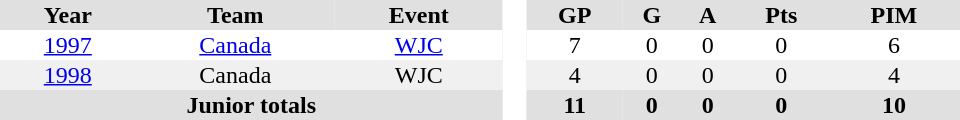<table border="0" cellpadding="1" cellspacing="0" style="text-align:center; width:40em">
<tr ALIGN="center" bgcolor="#e0e0e0">
<th>Year</th>
<th>Team</th>
<th>Event</th>
<th rowspan="99" bgcolor="#ffffff"> </th>
<th>GP</th>
<th>G</th>
<th>A</th>
<th>Pts</th>
<th>PIM</th>
</tr>
<tr>
<td><a href='#'>1997</a></td>
<td><a href='#'>Canada</a></td>
<td><a href='#'>WJC</a></td>
<td>7</td>
<td>0</td>
<td>0</td>
<td>0</td>
<td>6</td>
</tr>
<tr bgcolor="#f0f0f0">
<td><a href='#'>1998</a></td>
<td>Canada</td>
<td>WJC</td>
<td>4</td>
<td>0</td>
<td>0</td>
<td>0</td>
<td>4</td>
</tr>
<tr bgcolor="#e0e0e0">
<th colspan=3>Junior totals</th>
<th>11</th>
<th>0</th>
<th>0</th>
<th>0</th>
<th>10</th>
</tr>
</table>
